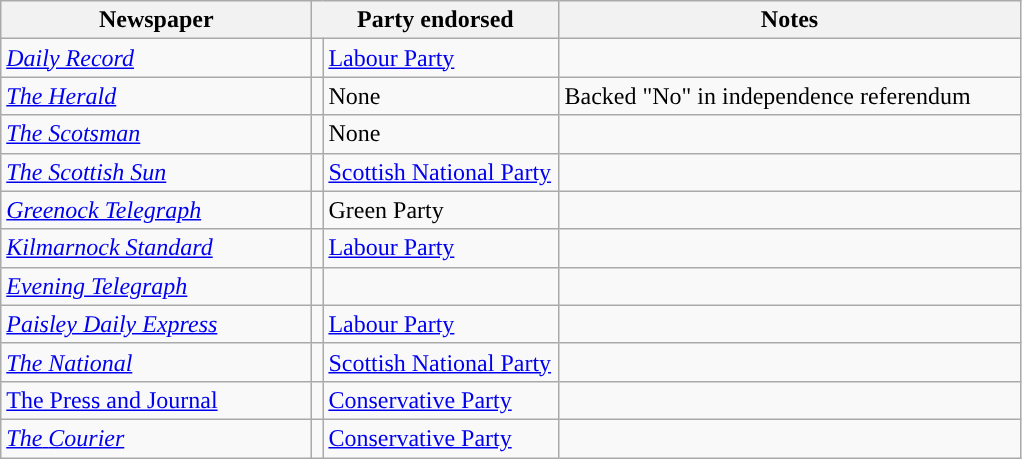<table class="wikitable">
<tr>
<th width=200px>Newspaper</th>
<th colspan=2>Party endorsed</th>
<th width=300px>Notes</th>
</tr>
<tr>
<td><em><a href='#'>Daily Record</a></em></td>
<td style="background-color: "></td>
<td width=150px><a href='#'>Labour Party</a></td>
<td></td>
</tr>
<tr>
<td><em><a href='#'>The Herald</a></em></td>
<td style="background-color: "></td>
<td>None</td>
<td>Backed "No" in independence referendum</td>
</tr>
<tr>
<td><em><a href='#'>The Scotsman</a></em></td>
<td style="background-color: "></td>
<td>None</td>
<td></td>
</tr>
<tr>
<td><em><a href='#'>The Scottish Sun</a></em></td>
<td style="background-color: "></td>
<td width=150px><a href='#'>Scottish National Party</a></td>
<td></td>
</tr>
<tr>
<td><em><a href='#'>Greenock Telegraph</a></em></td>
<td></td>
<td>Green Party</td>
<td></td>
</tr>
<tr>
<td><em><a href='#'>Kilmarnock Standard</a></em></td>
<td></td>
<td><a href='#'>Labour Party</a></td>
<td></td>
</tr>
<tr>
<td><a href='#'><em>Evening Telegraph</em></a></td>
<td></td>
<td></td>
<td></td>
</tr>
<tr>
<td><em><a href='#'>Paisley Daily Express</a></em></td>
<td></td>
<td><a href='#'>Labour Party</a></td>
<td></td>
</tr>
<tr>
<td><a href='#'><em>The National</em></a></td>
<td></td>
<td><a href='#'>Scottish National Party</a></td>
<td></td>
</tr>
<tr>
<td><a href='#'>The Press and Journal</a></td>
<td></td>
<td><a href='#'>Conservative Party</a></td>
<td></td>
</tr>
<tr>
<td><a href='#'><em>The</em> <em>Courier</em></a></td>
<td></td>
<td><a href='#'>Conservative Party</a></td>
<td></td>
</tr>
</table>
